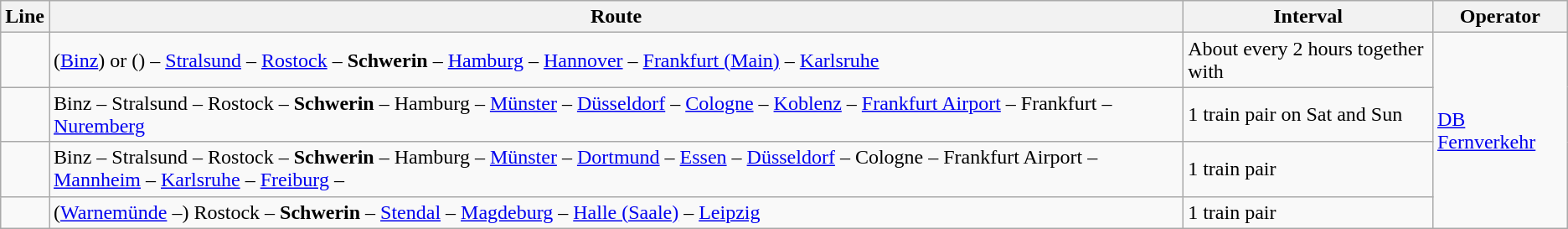<table class="wikitable">
<tr>
<th>Line</th>
<th>Route</th>
<th>Interval</th>
<th>Operator</th>
</tr>
<tr>
<td align="center"></td>
<td>(<a href='#'>Binz</a>) or () – <a href='#'>Stralsund</a> – <a href='#'>Rostock</a> – <strong>Schwerin</strong> – <a href='#'>Hamburg</a> – <a href='#'>Hannover</a> – <a href='#'>Frankfurt (Main)</a> – <a href='#'>Karlsruhe</a></td>
<td>About every 2 hours together with </td>
<td rowspan=4><a href='#'>DB Fernverkehr</a></td>
</tr>
<tr>
<td align="center"></td>
<td>Binz – Stralsund – Rostock – <strong>Schwerin</strong> – Hamburg – <a href='#'>Münster</a> – <a href='#'>Düsseldorf</a> – <a href='#'>Cologne</a> – <a href='#'>Koblenz</a> – <a href='#'>Frankfurt Airport</a> – Frankfurt – <a href='#'>Nuremberg</a></td>
<td>1 train pair on Sat and Sun</td>
</tr>
<tr>
<td align="center"></td>
<td>Binz – Stralsund – Rostock – <strong>Schwerin</strong> – Hamburg – <a href='#'>Münster</a> – <a href='#'>Dortmund</a> – <a href='#'>Essen</a> – <a href='#'>Düsseldorf</a> – Cologne – Frankfurt Airport – <a href='#'>Mannheim</a> – <a href='#'>Karlsruhe</a> – <a href='#'>Freiburg</a> – </td>
<td>1 train pair</td>
</tr>
<tr>
<td align="center"></td>
<td>(<a href='#'>Warnemünde</a> –) Rostock – <strong>Schwerin</strong> – <a href='#'>Stendal</a> – <a href='#'>Magdeburg</a> – <a href='#'>Halle (Saale)</a> – <a href='#'>Leipzig</a></td>
<td>1 train pair</td>
</tr>
</table>
